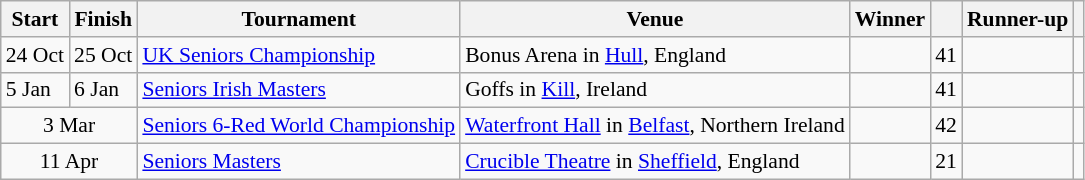<table class="wikitable" style="font-size: 90%">
<tr>
<th>Start</th>
<th>Finish</th>
<th>Tournament</th>
<th>Venue</th>
<th>Winner</th>
<th></th>
<th>Runner-up</th>
<th></th>
</tr>
<tr>
<td>24 Oct</td>
<td>25 Oct</td>
<td><a href='#'>UK Seniors Championship</a></td>
<td>Bonus Arena in <a href='#'>Hull</a>, England</td>
<td></td>
<td style="text-align:center;">41</td>
<td></td>
<td></td>
</tr>
<tr>
<td>5 Jan</td>
<td>6 Jan</td>
<td><a href='#'>Seniors Irish Masters</a></td>
<td>Goffs in <a href='#'>Kill</a>, Ireland</td>
<td></td>
<td style="text-align:center;">41</td>
<td></td>
<td></td>
</tr>
<tr>
<td colspan=2 style="text-align:center;">3 Mar</td>
<td><a href='#'>Seniors 6-Red World Championship</a></td>
<td><a href='#'>Waterfront Hall</a> in <a href='#'>Belfast</a>, Northern Ireland</td>
<td></td>
<td style="text-align:center;">42</td>
<td></td>
<td></td>
</tr>
<tr>
<td colspan=2 style="text-align:center;">11 Apr</td>
<td><a href='#'>Seniors Masters</a></td>
<td><a href='#'>Crucible Theatre</a> in <a href='#'>Sheffield</a>, England</td>
<td></td>
<td style="text-align:center;">21</td>
<td></td>
<td></td>
</tr>
</table>
